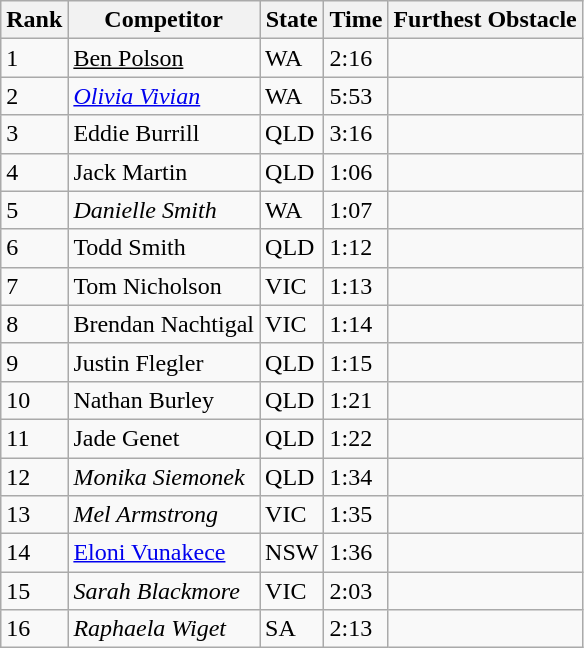<table class="wikitable sortable mw-collapsible">
<tr>
<th>Rank</th>
<th>Competitor</th>
<th>State</th>
<th>Time</th>
<th>Furthest Obstacle</th>
</tr>
<tr>
<td>1</td>
<td><u>Ben Polson</u></td>
<td>WA</td>
<td>2:16</td>
<td></td>
</tr>
<tr>
<td>2</td>
<td><em><a href='#'>Olivia Vivian</a></em></td>
<td>WA</td>
<td>5:53</td>
<td></td>
</tr>
<tr>
<td>3</td>
<td>Eddie Burrill</td>
<td>QLD</td>
<td>3:16</td>
<td></td>
</tr>
<tr>
<td>4</td>
<td>Jack Martin</td>
<td>QLD</td>
<td>1:06</td>
<td></td>
</tr>
<tr>
<td>5</td>
<td><em>Danielle Smith</em></td>
<td>WA</td>
<td>1:07</td>
<td></td>
</tr>
<tr>
<td>6</td>
<td>Todd Smith</td>
<td>QLD</td>
<td>1:12</td>
<td></td>
</tr>
<tr>
<td>7</td>
<td>Tom Nicholson</td>
<td>VIC</td>
<td>1:13</td>
<td></td>
</tr>
<tr>
<td>8</td>
<td>Brendan Nachtigal</td>
<td>VIC</td>
<td>1:14</td>
<td></td>
</tr>
<tr>
<td>9</td>
<td>Justin Flegler</td>
<td>QLD</td>
<td>1:15</td>
<td></td>
</tr>
<tr>
<td>10</td>
<td>Nathan Burley</td>
<td>QLD</td>
<td>1:21</td>
<td></td>
</tr>
<tr>
<td>11</td>
<td>Jade Genet</td>
<td>QLD</td>
<td>1:22</td>
<td></td>
</tr>
<tr>
<td>12</td>
<td><em>Monika Siemonek</em></td>
<td>QLD</td>
<td>1:34</td>
<td></td>
</tr>
<tr>
<td>13</td>
<td><em>Mel Armstrong</em></td>
<td>VIC</td>
<td>1:35</td>
<td></td>
</tr>
<tr>
<td>14</td>
<td><a href='#'>Eloni Vunakece</a></td>
<td>NSW</td>
<td>1:36</td>
<td></td>
</tr>
<tr>
<td>15</td>
<td><em>Sarah Blackmore</em></td>
<td>VIC</td>
<td>2:03</td>
<td></td>
</tr>
<tr>
<td>16</td>
<td><em>Raphaela Wiget</em></td>
<td>SA</td>
<td>2:13</td>
<td></td>
</tr>
</table>
